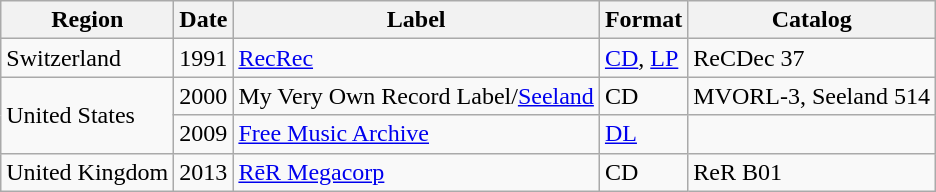<table class="wikitable">
<tr>
<th>Region</th>
<th>Date</th>
<th>Label</th>
<th>Format</th>
<th>Catalog</th>
</tr>
<tr>
<td>Switzerland</td>
<td>1991</td>
<td><a href='#'>RecRec</a></td>
<td><a href='#'>CD</a>, <a href='#'>LP</a></td>
<td>ReCDec 37</td>
</tr>
<tr>
<td rowspan="2">United States</td>
<td>2000</td>
<td>My Very Own Record Label/<a href='#'>Seeland</a></td>
<td>CD</td>
<td>MVORL-3, Seeland 514</td>
</tr>
<tr>
<td>2009</td>
<td><a href='#'>Free Music Archive</a></td>
<td><a href='#'>DL</a></td>
<td></td>
</tr>
<tr>
<td>United Kingdom</td>
<td>2013</td>
<td><a href='#'>RēR Megacorp</a></td>
<td>CD</td>
<td>ReR B01</td>
</tr>
</table>
